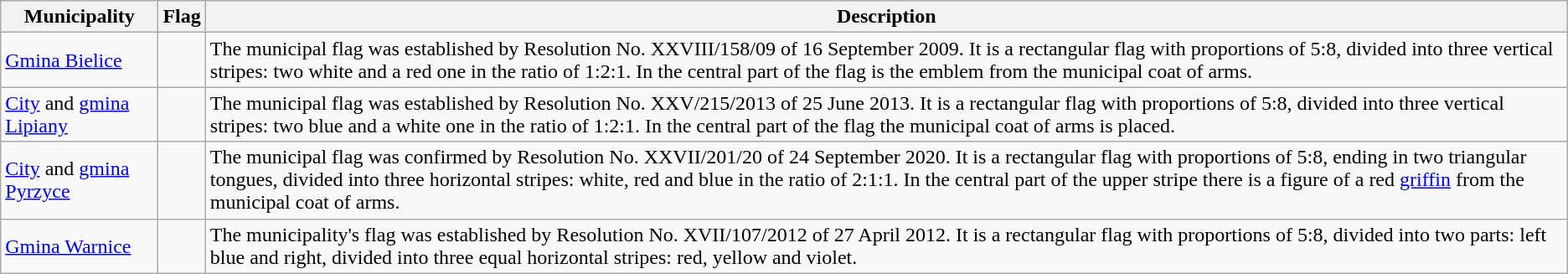<table class="wikitable">
<tr>
<th>Municipality</th>
<th>Flag</th>
<th>Description</th>
</tr>
<tr>
<td><a href='#'>Gmina Bielice</a></td>
<td></td>
<td>The municipal flag was established by Resolution No. XXVIII/158/09 of 16 September 2009. It is a rectangular flag with proportions of 5:8, divided into three vertical stripes: two white and a red one in the ratio of 1:2:1. In the central part of the flag is the emblem from the municipal coat of arms.</td>
</tr>
<tr>
<td><a href='#'>City</a> and <a href='#'>gmina Lipiany</a></td>
<td></td>
<td>The municipal flag was established by Resolution No. XXV/215/2013 of 25 June 2013. It is a rectangular flag with proportions of 5:8, divided into three vertical stripes: two blue and a white one in the ratio of 1:2:1. In the central part of the flag the municipal coat of arms is placed.</td>
</tr>
<tr>
<td><a href='#'>City</a> and <a href='#'>gmina Pyrzyce</a></td>
<td></td>
<td>The municipal flag was confirmed by Resolution No. XXVII/201/20 of 24 September 2020. It is a rectangular flag with proportions of 5:8, ending in two triangular tongues, divided into three horizontal stripes: white, red and blue in the ratio of 2:1:1. In the central part of the upper stripe there is a figure of a red <a href='#'>griffin</a> from the municipal coat of arms.</td>
</tr>
<tr>
<td><a href='#'>Gmina Warnice</a></td>
<td></td>
<td>The municipality's flag was established by Resolution No. XVII/107/2012 of 27 April 2012. It is a rectangular flag with proportions of 5:8, divided into two parts: left blue and right, divided into three equal horizontal stripes: red, yellow and violet.</td>
</tr>
</table>
